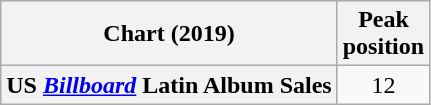<table class="wikitable plainrowheaders" style="text-align:center">
<tr>
<th scope="col">Chart (2019)</th>
<th scope="col">Peak<br>position</th>
</tr>
<tr>
<th scope="row">US <em><a href='#'>Billboard</a></em> Latin Album Sales</th>
<td>12</td>
</tr>
</table>
